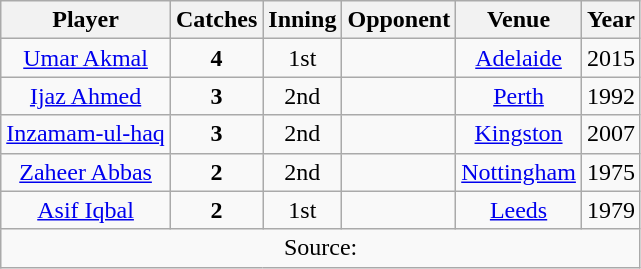<table class="wikitable sortable" style="text-align:center">
<tr>
<th scope="col">Player</th>
<th scope="col">Catches</th>
<th scope="col">Inning</th>
<th scope="col">Opponent</th>
<th scope="col">Venue</th>
<th scope="col">Year</th>
</tr>
<tr>
<td><a href='#'>Umar Akmal</a></td>
<td><strong>4</strong></td>
<td>1st</td>
<td></td>
<td><a href='#'>Adelaide</a></td>
<td>2015</td>
</tr>
<tr>
<td><a href='#'>Ijaz Ahmed</a></td>
<td><strong>3</strong></td>
<td>2nd</td>
<td></td>
<td><a href='#'>Perth</a></td>
<td>1992</td>
</tr>
<tr>
<td><a href='#'>Inzamam-ul-haq</a></td>
<td><strong>3</strong></td>
<td>2nd</td>
<td></td>
<td><a href='#'>Kingston</a></td>
<td>2007</td>
</tr>
<tr>
<td><a href='#'>Zaheer Abbas</a></td>
<td><strong>2</strong></td>
<td>2nd</td>
<td></td>
<td><a href='#'>Nottingham</a></td>
<td>1975</td>
</tr>
<tr>
<td><a href='#'>Asif Iqbal</a></td>
<td><strong>2</strong></td>
<td>1st</td>
<td></td>
<td><a href='#'>Leeds</a></td>
<td>1979</td>
</tr>
<tr>
<td colspan="6">Source: </td>
</tr>
</table>
